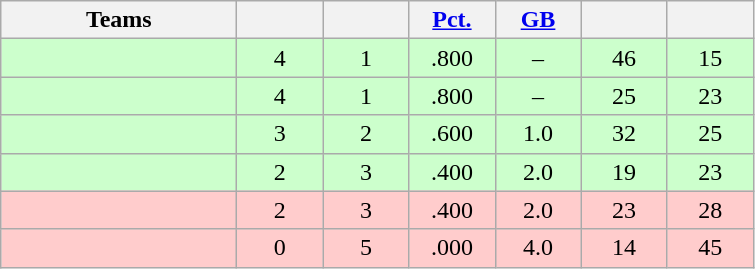<table class="wikitable" style="text-align: center;">
<tr>
<th style="width: 150px;">Teams</th>
<th style="width: 50px;"></th>
<th style="width: 50px;"></th>
<th style="width: 50px;"><a href='#'>Pct.</a></th>
<th style="width: 50px;"><a href='#'>GB</a></th>
<th style="width: 50px;"></th>
<th style="width: 50px;"></th>
</tr>
<tr style="background: #CFC;">
<td style="text-align: left;"></td>
<td>4</td>
<td>1</td>
<td>.800</td>
<td>–</td>
<td>46</td>
<td>15</td>
</tr>
<tr style="background: #CFC;">
<td style="text-align: left;"></td>
<td>4</td>
<td>1</td>
<td>.800</td>
<td>–</td>
<td>25</td>
<td>23</td>
</tr>
<tr style="background: #CFC;">
<td style="text-align: left;"></td>
<td>3</td>
<td>2</td>
<td>.600</td>
<td>1.0</td>
<td>32</td>
<td>25</td>
</tr>
<tr style="background: #CFC;">
<td style="text-align: left;"></td>
<td>2</td>
<td>3</td>
<td>.400</td>
<td>2.0</td>
<td>19</td>
<td>23</td>
</tr>
<tr style="background: #FCC;">
<td style="text-align: left;"></td>
<td>2</td>
<td>3</td>
<td>.400</td>
<td>2.0</td>
<td>23</td>
<td>28</td>
</tr>
<tr style="background: #FCC;">
<td style="text-align: left;"></td>
<td>0</td>
<td>5</td>
<td>.000</td>
<td>4.0</td>
<td>14</td>
<td>45</td>
</tr>
</table>
